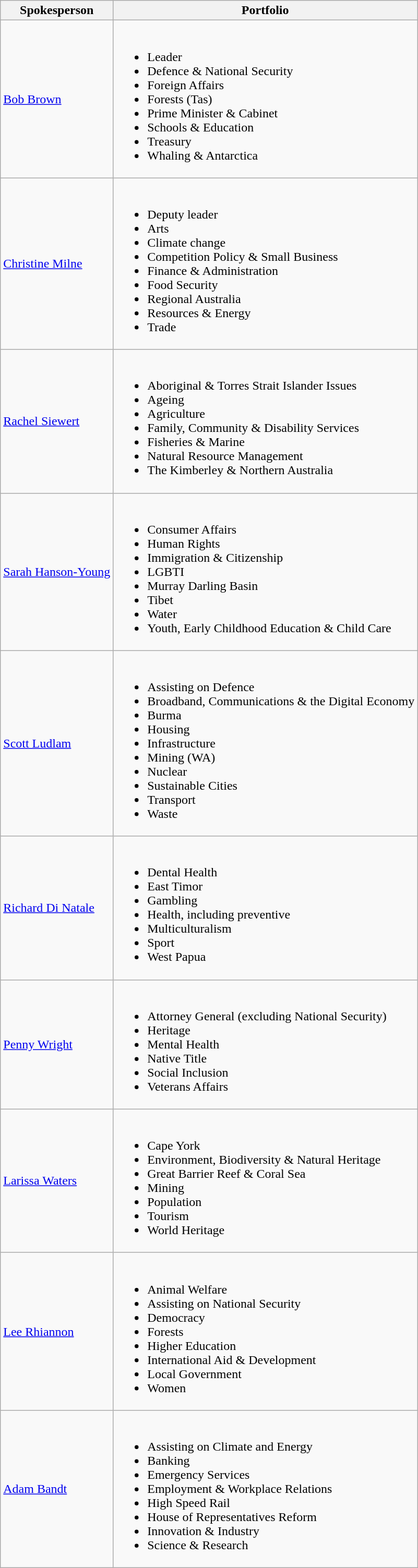<table class="wikitable">
<tr>
<th>Spokesperson</th>
<th>Portfolio</th>
</tr>
<tr>
<td><a href='#'>Bob Brown</a></td>
<td><br><ul><li>Leader</li><li>Defence & National Security</li><li>Foreign Affairs</li><li>Forests (Tas)</li><li>Prime Minister & Cabinet</li><li>Schools & Education</li><li>Treasury</li><li>Whaling & Antarctica</li></ul></td>
</tr>
<tr>
<td><a href='#'>Christine Milne</a></td>
<td><br><ul><li>Deputy leader</li><li>Arts</li><li>Climate change</li><li>Competition Policy & Small Business</li><li>Finance & Administration</li><li>Food Security</li><li>Regional Australia</li><li>Resources & Energy</li><li>Trade</li></ul></td>
</tr>
<tr>
<td><a href='#'>Rachel Siewert</a></td>
<td><br><ul><li>Aboriginal & Torres Strait Islander Issues</li><li>Ageing</li><li>Agriculture</li><li>Family, Community & Disability Services</li><li>Fisheries & Marine</li><li>Natural Resource Management</li><li>The Kimberley & Northern Australia</li></ul></td>
</tr>
<tr>
<td><a href='#'>Sarah Hanson-Young</a></td>
<td><br><ul><li>Consumer Affairs</li><li>Human Rights</li><li>Immigration & Citizenship</li><li>LGBTI</li><li>Murray Darling Basin</li><li>Tibet</li><li>Water</li><li>Youth, Early Childhood Education & Child Care</li></ul></td>
</tr>
<tr>
<td><a href='#'>Scott Ludlam</a></td>
<td><br><ul><li>Assisting on Defence</li><li>Broadband, Communications & the Digital Economy</li><li>Burma</li><li>Housing</li><li>Infrastructure</li><li>Mining (WA)</li><li>Nuclear</li><li>Sustainable Cities</li><li>Transport</li><li>Waste</li></ul></td>
</tr>
<tr>
<td><a href='#'>Richard Di Natale</a></td>
<td><br><ul><li>Dental Health</li><li>East Timor</li><li>Gambling</li><li>Health, including preventive</li><li>Multiculturalism</li><li>Sport</li><li>West Papua</li></ul></td>
</tr>
<tr>
<td><a href='#'>Penny Wright</a></td>
<td><br><ul><li>Attorney General (excluding National Security)</li><li>Heritage</li><li>Mental Health</li><li>Native Title</li><li>Social Inclusion</li><li>Veterans Affairs</li></ul></td>
</tr>
<tr>
<td><a href='#'>Larissa Waters</a></td>
<td><br><ul><li>Cape York</li><li>Environment, Biodiversity & Natural Heritage</li><li>Great Barrier Reef & Coral Sea</li><li>Mining</li><li>Population</li><li>Tourism</li><li>World Heritage</li></ul></td>
</tr>
<tr>
<td><a href='#'>Lee Rhiannon</a></td>
<td><br><ul><li>Animal Welfare</li><li>Assisting on National Security</li><li>Democracy</li><li>Forests</li><li>Higher Education</li><li>International Aid & Development</li><li>Local Government</li><li>Women</li></ul></td>
</tr>
<tr>
<td><a href='#'>Adam Bandt</a></td>
<td><br><ul><li>Assisting on Climate and Energy</li><li>Banking</li><li>Emergency Services</li><li>Employment & Workplace Relations</li><li>High Speed Rail</li><li>House of Representatives Reform</li><li>Innovation & Industry</li><li>Science & Research</li></ul></td>
</tr>
</table>
